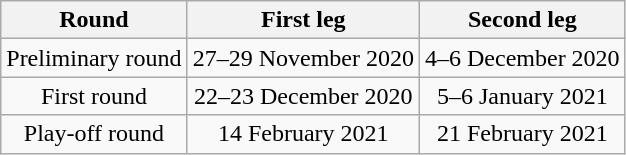<table class="wikitable" style="text-align:center">
<tr>
<th>Round</th>
<th>First leg</th>
<th>Second leg</th>
</tr>
<tr>
<td>Preliminary round</td>
<td>27–29 November 2020</td>
<td>4–6 December 2020</td>
</tr>
<tr>
<td>First round</td>
<td>22–23 December 2020</td>
<td>5–6 January 2021</td>
</tr>
<tr>
<td>Play-off round</td>
<td>14 February 2021</td>
<td>21 February 2021</td>
</tr>
</table>
